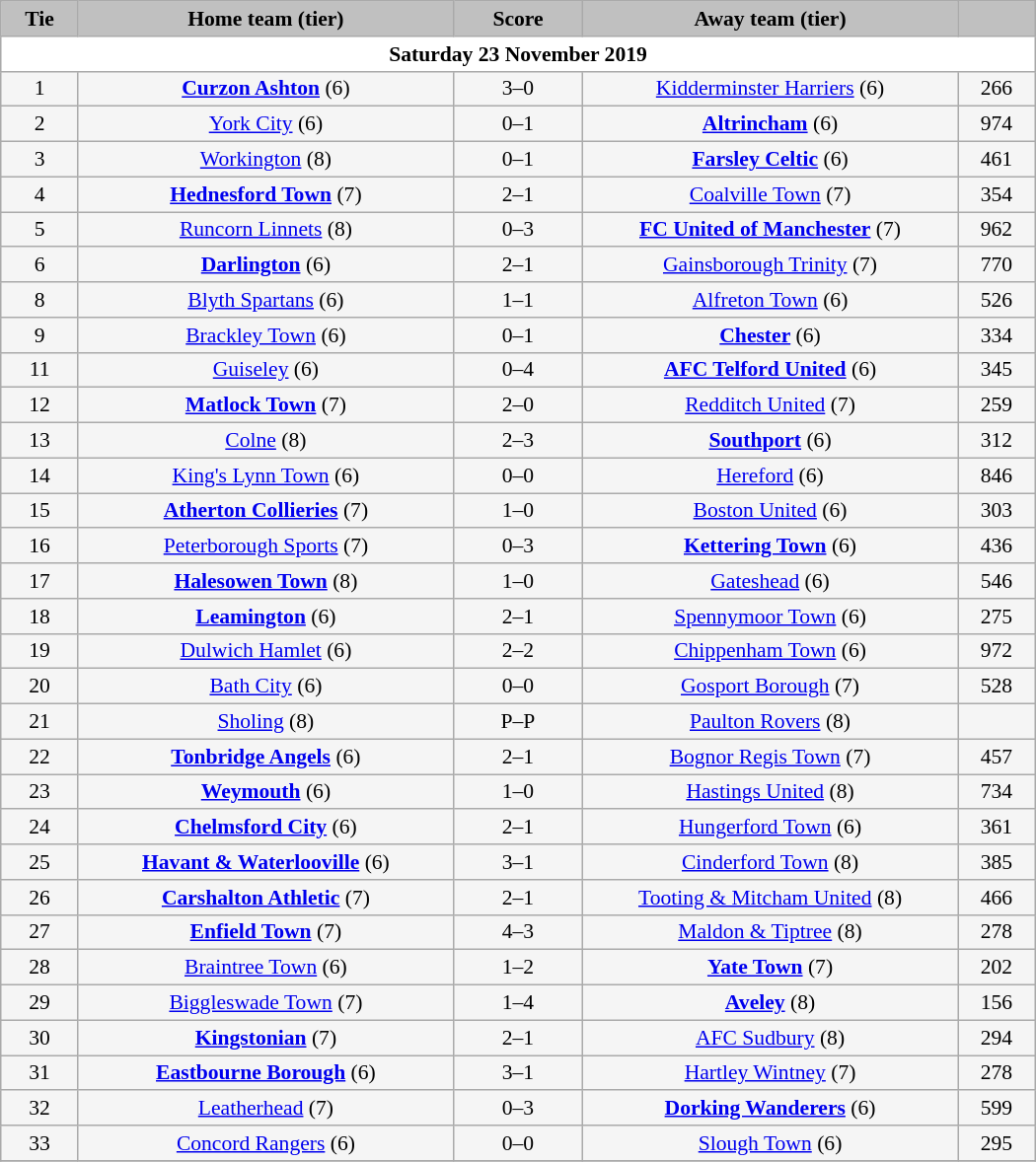<table class="wikitable" style="width: 700px; background:WhiteSmoke; text-align:center; font-size:90%">
<tr>
<td scope="col" style="width:  7.50%; background:silver;"><strong>Tie</strong></td>
<td scope="col" style="width: 36.25%; background:silver;"><strong>Home team (tier)</strong></td>
<td scope="col" style="width: 12.50%; background:silver;"><strong>Score</strong></td>
<td scope="col" style="width: 36.25%; background:silver;"><strong>Away team (tier)</strong></td>
<td scope="col" style="width:  7.50%; background:silver;"><strong></strong></td>
</tr>
<tr>
<td colspan="5" style= background:White><strong>Saturday 23 November 2019</strong></td>
</tr>
<tr>
<td>1</td>
<td><strong><a href='#'>Curzon Ashton</a></strong> (6)</td>
<td>3–0</td>
<td><a href='#'>Kidderminster Harriers</a> (6)</td>
<td>266</td>
</tr>
<tr>
<td>2</td>
<td><a href='#'>York City</a> (6)</td>
<td>0–1</td>
<td><strong><a href='#'>Altrincham</a></strong> (6)</td>
<td>974</td>
</tr>
<tr>
<td>3</td>
<td><a href='#'>Workington</a> (8)</td>
<td>0–1</td>
<td><strong><a href='#'>Farsley Celtic</a></strong> (6)</td>
<td>461</td>
</tr>
<tr>
<td>4</td>
<td><strong><a href='#'>Hednesford Town</a></strong> (7)</td>
<td>2–1</td>
<td><a href='#'>Coalville Town</a> (7)</td>
<td>354</td>
</tr>
<tr>
<td>5</td>
<td><a href='#'>Runcorn Linnets</a> (8)</td>
<td>0–3</td>
<td><strong><a href='#'>FC United of Manchester</a></strong> (7)</td>
<td>962</td>
</tr>
<tr>
<td>6</td>
<td><strong><a href='#'>Darlington</a></strong> (6)</td>
<td>2–1</td>
<td><a href='#'>Gainsborough Trinity</a> (7)</td>
<td>770</td>
</tr>
<tr>
<td>8</td>
<td><a href='#'>Blyth Spartans</a> (6)</td>
<td>1–1</td>
<td><a href='#'>Alfreton Town</a> (6)</td>
<td>526</td>
</tr>
<tr>
<td>9</td>
<td><a href='#'>Brackley Town</a> (6)</td>
<td>0–1</td>
<td><strong><a href='#'>Chester</a></strong> (6)</td>
<td>334</td>
</tr>
<tr>
<td>11</td>
<td><a href='#'>Guiseley</a> (6)</td>
<td>0–4</td>
<td><strong><a href='#'>AFC Telford United</a></strong> (6)</td>
<td>345</td>
</tr>
<tr>
<td>12</td>
<td><strong><a href='#'>Matlock Town</a></strong> (7)</td>
<td>2–0</td>
<td><a href='#'>Redditch United</a> (7)</td>
<td>259</td>
</tr>
<tr>
<td>13</td>
<td><a href='#'>Colne</a> (8)</td>
<td>2–3</td>
<td><strong><a href='#'>Southport</a></strong> (6)</td>
<td>312</td>
</tr>
<tr>
<td>14</td>
<td><a href='#'>King's Lynn Town</a> (6)</td>
<td>0–0</td>
<td><a href='#'>Hereford</a> (6)</td>
<td>846</td>
</tr>
<tr>
<td>15</td>
<td><strong><a href='#'>Atherton Collieries</a></strong> (7)</td>
<td>1–0</td>
<td><a href='#'>Boston United</a> (6)</td>
<td>303</td>
</tr>
<tr>
<td>16</td>
<td><a href='#'>Peterborough Sports</a> (7)</td>
<td>0–3</td>
<td><strong><a href='#'>Kettering Town</a></strong> (6)</td>
<td>436</td>
</tr>
<tr>
<td>17</td>
<td><strong><a href='#'>Halesowen Town</a></strong> (8)</td>
<td>1–0</td>
<td><a href='#'>Gateshead</a> (6)</td>
<td>546</td>
</tr>
<tr>
<td>18</td>
<td><strong><a href='#'>Leamington</a></strong> (6)</td>
<td>2–1</td>
<td><a href='#'>Spennymoor Town</a> (6)</td>
<td>275</td>
</tr>
<tr>
<td>19</td>
<td><a href='#'>Dulwich Hamlet</a> (6)</td>
<td>2–2</td>
<td><a href='#'>Chippenham Town</a> (6)</td>
<td>972</td>
</tr>
<tr>
<td>20</td>
<td><a href='#'>Bath City</a> (6)</td>
<td>0–0</td>
<td><a href='#'>Gosport Borough</a> (7)</td>
<td>528</td>
</tr>
<tr>
<td>21</td>
<td><a href='#'>Sholing</a> (8)</td>
<td>P–P</td>
<td><a href='#'>Paulton Rovers</a> (8)</td>
<td></td>
</tr>
<tr>
<td>22</td>
<td><strong><a href='#'>Tonbridge Angels</a></strong> (6)</td>
<td>2–1</td>
<td><a href='#'>Bognor Regis Town</a> (7)</td>
<td>457</td>
</tr>
<tr>
<td>23</td>
<td><strong><a href='#'>Weymouth</a></strong> (6)</td>
<td>1–0</td>
<td><a href='#'>Hastings United</a> (8)</td>
<td>734</td>
</tr>
<tr>
<td>24</td>
<td><strong><a href='#'>Chelmsford City</a></strong> (6)</td>
<td>2–1</td>
<td><a href='#'>Hungerford Town</a> (6)</td>
<td>361</td>
</tr>
<tr>
<td>25</td>
<td><strong><a href='#'>Havant & Waterlooville</a></strong> (6)</td>
<td>3–1</td>
<td><a href='#'>Cinderford Town</a> (8)</td>
<td>385</td>
</tr>
<tr>
<td>26</td>
<td><strong><a href='#'>Carshalton Athletic</a></strong> (7)</td>
<td>2–1</td>
<td><a href='#'>Tooting & Mitcham United</a> (8)</td>
<td>466</td>
</tr>
<tr>
<td>27</td>
<td><strong><a href='#'>Enfield Town</a></strong> (7)</td>
<td>4–3</td>
<td><a href='#'>Maldon & Tiptree</a> (8)</td>
<td>278</td>
</tr>
<tr>
<td>28</td>
<td><a href='#'>Braintree Town</a> (6)</td>
<td>1–2</td>
<td><strong><a href='#'>Yate Town</a></strong> (7)</td>
<td>202</td>
</tr>
<tr>
<td>29</td>
<td><a href='#'>Biggleswade Town</a> (7)</td>
<td>1–4</td>
<td><strong><a href='#'>Aveley</a></strong> (8)</td>
<td>156</td>
</tr>
<tr>
<td>30</td>
<td><strong><a href='#'>Kingstonian</a></strong> (7)</td>
<td>2–1</td>
<td><a href='#'>AFC Sudbury</a> (8)</td>
<td>294</td>
</tr>
<tr>
<td>31</td>
<td><strong><a href='#'>Eastbourne Borough</a></strong> (6)</td>
<td>3–1</td>
<td><a href='#'>Hartley Wintney</a> (7)</td>
<td>278</td>
</tr>
<tr>
<td>32</td>
<td><a href='#'>Leatherhead</a> (7)</td>
<td>0–3</td>
<td><strong><a href='#'>Dorking Wanderers</a></strong> (6)</td>
<td>599</td>
</tr>
<tr>
<td>33</td>
<td><a href='#'>Concord Rangers</a> (6)</td>
<td>0–0</td>
<td><a href='#'>Slough Town</a> (6)</td>
<td>295</td>
</tr>
<tr>
</tr>
</table>
